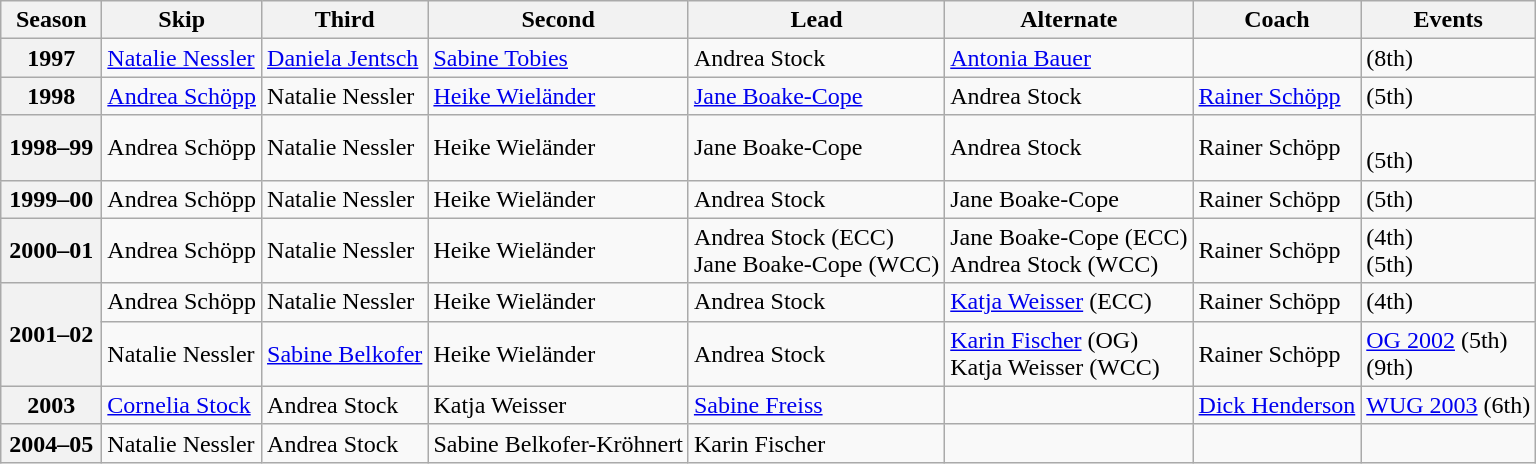<table class="wikitable">
<tr>
<th scope="col" width=60>Season</th>
<th scope="col">Skip</th>
<th scope="col">Third</th>
<th scope="col">Second</th>
<th scope="col">Lead</th>
<th scope="col">Alternate</th>
<th scope="col">Coach</th>
<th scope="col">Events</th>
</tr>
<tr>
<th scope="row">1997</th>
<td><a href='#'>Natalie Nessler</a></td>
<td><a href='#'>Daniela Jentsch</a></td>
<td><a href='#'>Sabine Tobies</a></td>
<td>Andrea Stock</td>
<td><a href='#'>Antonia Bauer</a></td>
<td></td>
<td> (8th)</td>
</tr>
<tr>
<th scope="row">1998</th>
<td><a href='#'>Andrea Schöpp</a></td>
<td>Natalie Nessler</td>
<td><a href='#'>Heike Wieländer</a></td>
<td><a href='#'>Jane Boake-Cope</a></td>
<td>Andrea Stock</td>
<td><a href='#'>Rainer Schöpp</a></td>
<td> (5th)</td>
</tr>
<tr>
<th scope="row">1998–99</th>
<td>Andrea Schöpp</td>
<td>Natalie Nessler</td>
<td>Heike Wieländer</td>
<td>Jane Boake-Cope</td>
<td>Andrea Stock</td>
<td>Rainer Schöpp</td>
<td> <br> (5th)</td>
</tr>
<tr>
<th scope="row">1999–00</th>
<td>Andrea Schöpp</td>
<td>Natalie Nessler</td>
<td>Heike Wieländer</td>
<td>Andrea Stock</td>
<td>Jane Boake-Cope</td>
<td>Rainer Schöpp</td>
<td> (5th)</td>
</tr>
<tr>
<th scope="row">2000–01</th>
<td>Andrea Schöpp</td>
<td>Natalie Nessler</td>
<td>Heike Wieländer</td>
<td>Andrea Stock (ECC)<br>Jane Boake-Cope (WCC)</td>
<td>Jane Boake-Cope (ECC)<br>Andrea Stock (WCC)</td>
<td>Rainer Schöpp</td>
<td> (4th)<br> (5th)</td>
</tr>
<tr>
<th scope="row" rowspan=2>2001–02</th>
<td>Andrea Schöpp</td>
<td>Natalie Nessler</td>
<td>Heike Wieländer</td>
<td>Andrea Stock</td>
<td><a href='#'>Katja Weisser</a> (ECC)</td>
<td>Rainer Schöpp</td>
<td> (4th)<br></td>
</tr>
<tr>
<td>Natalie Nessler</td>
<td><a href='#'>Sabine Belkofer</a></td>
<td>Heike Wieländer</td>
<td>Andrea Stock</td>
<td><a href='#'>Karin Fischer</a> (OG)<br>Katja Weisser (WCC)</td>
<td>Rainer Schöpp</td>
<td><a href='#'>OG 2002</a> (5th)<br> (9th)</td>
</tr>
<tr>
<th scope="row">2003</th>
<td><a href='#'>Cornelia Stock</a></td>
<td>Andrea Stock</td>
<td>Katja Weisser</td>
<td><a href='#'>Sabine Freiss</a></td>
<td></td>
<td><a href='#'>Dick Henderson</a></td>
<td><a href='#'>WUG 2003</a> (6th)</td>
</tr>
<tr>
<th scope="row">2004–05</th>
<td>Natalie Nessler</td>
<td>Andrea Stock</td>
<td>Sabine Belkofer-Kröhnert</td>
<td>Karin Fischer</td>
<td></td>
<td></td>
<td></td>
</tr>
</table>
